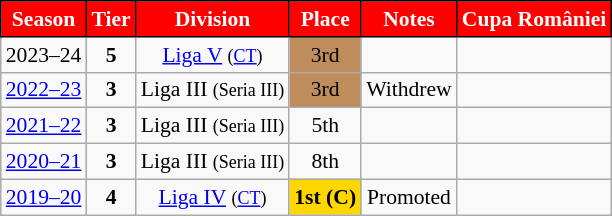<table class="wikitable" style="text-align:center; font-size:90%">
<tr>
<th style="background:#FF0000;color:#FFFFFF;border:1px solid #000000;">Season</th>
<th style="background:#FF0000;color:#FFFFFF;border:1px solid #000000;">Tier</th>
<th style="background:#FF0000;color:#FFFFFF;border:1px solid #000000;">Division</th>
<th style="background:#FF0000;color:#FFFFFF;border:1px solid #000000;">Place</th>
<th style="background:#FF0000;color:#FFFFFF;border:1px solid #000000;">Notes</th>
<th style="background:#FF0000;color:#FFFFFF;border:1px solid #000000;">Cupa României</th>
</tr>
<tr>
<td>2023–24</td>
<td><strong>5</strong></td>
<td><a href='#'>Liga V</a> <small>(<a href='#'>CT</a>)</small></td>
<td align=center bgcolor=#BF8D5B>3rd</td>
<td></td>
<td></td>
</tr>
<tr>
<td><a href='#'>2022–23</a></td>
<td><strong>3</strong></td>
<td>Liga III <small>(Seria III)</small></td>
<td align=center bgcolor=#BF8D5B>3rd</td>
<td>Withdrew</td>
<td></td>
</tr>
<tr>
<td><a href='#'>2021–22</a></td>
<td><strong>3</strong></td>
<td>Liga III <small>(Seria III)</small></td>
<td>5th</td>
<td></td>
<td></td>
</tr>
<tr>
<td><a href='#'>2020–21</a></td>
<td><strong>3</strong></td>
<td>Liga III <small>(Seria III)</small></td>
<td>8th</td>
<td></td>
<td></td>
</tr>
<tr>
<td><a href='#'>2019–20</a></td>
<td><strong>4</strong></td>
<td><a href='#'>Liga IV</a> <small>(<a href='#'>CT</a>)</small></td>
<td align=center bgcolor=gold><strong>1st (C)</strong></td>
<td>Promoted</td>
<td></td>
</tr>
</table>
